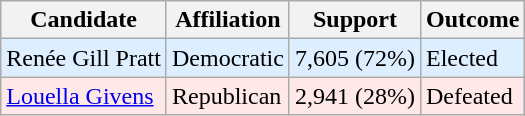<table class="wikitable">
<tr>
<th>Candidate</th>
<th>Affiliation</th>
<th>Support</th>
<th>Outcome</th>
</tr>
<tr>
<td bgcolor=#DDEEFF>Renée Gill Pratt</td>
<td bgcolor=#DDEEFF>Democratic</td>
<td bgcolor=#DDEEFF>7,605 (72%)</td>
<td bgcolor=#DDEEFF>Elected</td>
</tr>
<tr>
<td bgcolor=#FFE8E8><a href='#'>Louella Givens</a></td>
<td bgcolor=#FFE8E8>Republican</td>
<td bgcolor=#FFE8E8>2,941 (28%)</td>
<td bgcolor=#FFE8E8>Defeated</td>
</tr>
</table>
